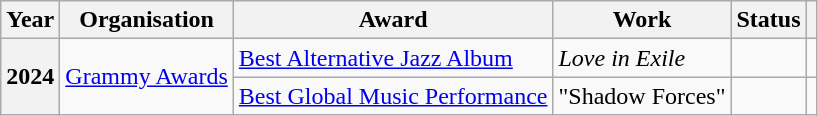<table class="wikitable plainrowheaders">
<tr>
<th scope="col">Year</th>
<th scope="col">Organisation</th>
<th scope="col">Award</th>
<th scope="col">Work</th>
<th scope="col">Status</th>
<th scope="col"></th>
</tr>
<tr>
<th scope="row" rowspan="2">2024</th>
<td rowspan="2"><a href='#'>Grammy Awards</a></td>
<td><a href='#'>Best Alternative Jazz Album</a></td>
<td><em>Love in Exile</em></td>
<td></td>
<td></td>
</tr>
<tr>
<td><a href='#'>Best Global Music Performance</a></td>
<td>"Shadow Forces"</td>
<td></td>
<td></td>
</tr>
</table>
